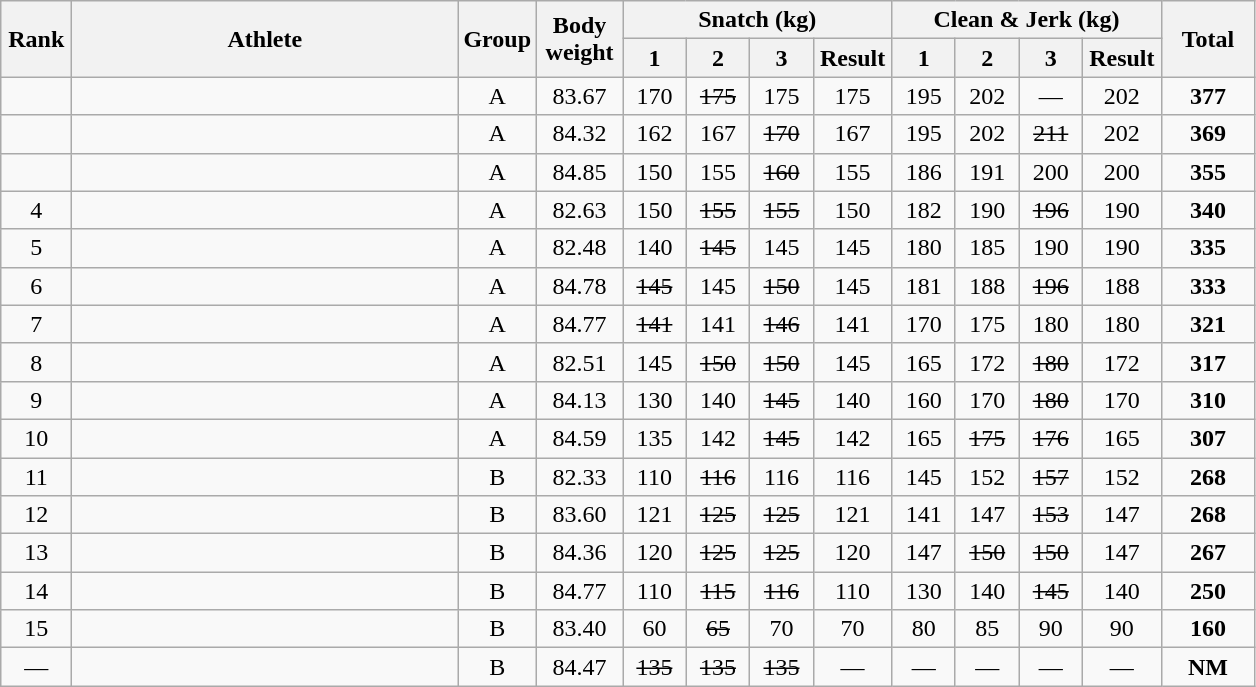<table class = "wikitable" style="text-align:center;">
<tr>
<th rowspan=2 width=40>Rank</th>
<th rowspan=2 width=250>Athlete</th>
<th rowspan=2 width=40>Group</th>
<th rowspan=2 width=50>Body weight</th>
<th colspan=4>Snatch (kg)</th>
<th colspan=4>Clean & Jerk (kg)</th>
<th rowspan=2 width=55>Total</th>
</tr>
<tr>
<th width=35>1</th>
<th width=35>2</th>
<th width=35>3</th>
<th width=45>Result</th>
<th width=35>1</th>
<th width=35>2</th>
<th width=35>3</th>
<th width=45>Result</th>
</tr>
<tr>
<td></td>
<td align=left></td>
<td>A</td>
<td>83.67</td>
<td>170</td>
<td><s>175</s></td>
<td>175</td>
<td>175</td>
<td>195</td>
<td>202</td>
<td>—</td>
<td>202</td>
<td><strong>377</strong></td>
</tr>
<tr>
<td></td>
<td align=left></td>
<td>A</td>
<td>84.32</td>
<td>162</td>
<td>167</td>
<td><s>170</s></td>
<td>167</td>
<td>195</td>
<td>202</td>
<td><s>211</s></td>
<td>202</td>
<td><strong>369</strong></td>
</tr>
<tr>
<td></td>
<td align=left></td>
<td>A</td>
<td>84.85</td>
<td>150</td>
<td>155</td>
<td><s>160</s></td>
<td>155</td>
<td>186</td>
<td>191</td>
<td>200</td>
<td>200</td>
<td><strong>355</strong></td>
</tr>
<tr>
<td>4</td>
<td align=left></td>
<td>A</td>
<td>82.63</td>
<td>150</td>
<td><s>155</s></td>
<td><s>155</s></td>
<td>150</td>
<td>182</td>
<td>190</td>
<td><s>196</s></td>
<td>190</td>
<td><strong>340</strong></td>
</tr>
<tr>
<td>5</td>
<td align=left></td>
<td>A</td>
<td>82.48</td>
<td>140</td>
<td><s>145</s></td>
<td>145</td>
<td>145</td>
<td>180</td>
<td>185</td>
<td>190</td>
<td>190</td>
<td><strong>335</strong></td>
</tr>
<tr>
<td>6</td>
<td align=left></td>
<td>A</td>
<td>84.78</td>
<td><s>145</s></td>
<td>145</td>
<td><s>150</s></td>
<td>145</td>
<td>181</td>
<td>188</td>
<td><s>196</s></td>
<td>188</td>
<td><strong>333</strong></td>
</tr>
<tr>
<td>7</td>
<td align=left></td>
<td>A</td>
<td>84.77</td>
<td><s>141</s></td>
<td>141</td>
<td><s>146</s></td>
<td>141</td>
<td>170</td>
<td>175</td>
<td>180</td>
<td>180</td>
<td><strong>321</strong></td>
</tr>
<tr>
<td>8</td>
<td align=left></td>
<td>A</td>
<td>82.51</td>
<td>145</td>
<td><s>150</s></td>
<td><s>150</s></td>
<td>145</td>
<td>165</td>
<td>172</td>
<td><s>180</s></td>
<td>172</td>
<td><strong>317</strong></td>
</tr>
<tr>
<td>9</td>
<td align=left></td>
<td>A</td>
<td>84.13</td>
<td>130</td>
<td>140</td>
<td><s>145</s></td>
<td>140</td>
<td>160</td>
<td>170</td>
<td><s>180</s></td>
<td>170</td>
<td><strong>310</strong></td>
</tr>
<tr>
<td>10</td>
<td align=left></td>
<td>A</td>
<td>84.59</td>
<td>135</td>
<td>142</td>
<td><s>145</s></td>
<td>142</td>
<td>165</td>
<td><s>175</s></td>
<td><s>176</s></td>
<td>165</td>
<td><strong>307</strong></td>
</tr>
<tr>
<td>11</td>
<td align=left></td>
<td>B</td>
<td>82.33</td>
<td>110</td>
<td><s>116</s></td>
<td>116</td>
<td>116</td>
<td>145</td>
<td>152</td>
<td><s>157</s></td>
<td>152</td>
<td><strong>268</strong></td>
</tr>
<tr>
<td>12</td>
<td align=left></td>
<td>B</td>
<td>83.60</td>
<td>121</td>
<td><s>125</s></td>
<td><s>125</s></td>
<td>121</td>
<td>141</td>
<td>147</td>
<td><s>153</s></td>
<td>147</td>
<td><strong>268</strong></td>
</tr>
<tr>
<td>13</td>
<td align=left></td>
<td>B</td>
<td>84.36</td>
<td>120</td>
<td><s>125</s></td>
<td><s>125</s></td>
<td>120</td>
<td>147</td>
<td><s>150</s></td>
<td><s>150</s></td>
<td>147</td>
<td><strong>267</strong></td>
</tr>
<tr>
<td>14</td>
<td align=left></td>
<td>B</td>
<td>84.77</td>
<td>110</td>
<td><s>115</s></td>
<td><s>116</s></td>
<td>110</td>
<td>130</td>
<td>140</td>
<td><s>145</s></td>
<td>140</td>
<td><strong>250</strong></td>
</tr>
<tr>
<td>15</td>
<td align=left></td>
<td>B</td>
<td>83.40</td>
<td>60</td>
<td><s>65</s></td>
<td>70</td>
<td>70</td>
<td>80</td>
<td>85</td>
<td>90</td>
<td>90</td>
<td><strong>160</strong></td>
</tr>
<tr>
<td>—</td>
<td align=left></td>
<td>B</td>
<td>84.47</td>
<td><s>135</s></td>
<td><s>135</s></td>
<td><s>135</s></td>
<td>—</td>
<td>—</td>
<td>—</td>
<td>—</td>
<td>—</td>
<td><strong>NM</strong></td>
</tr>
</table>
